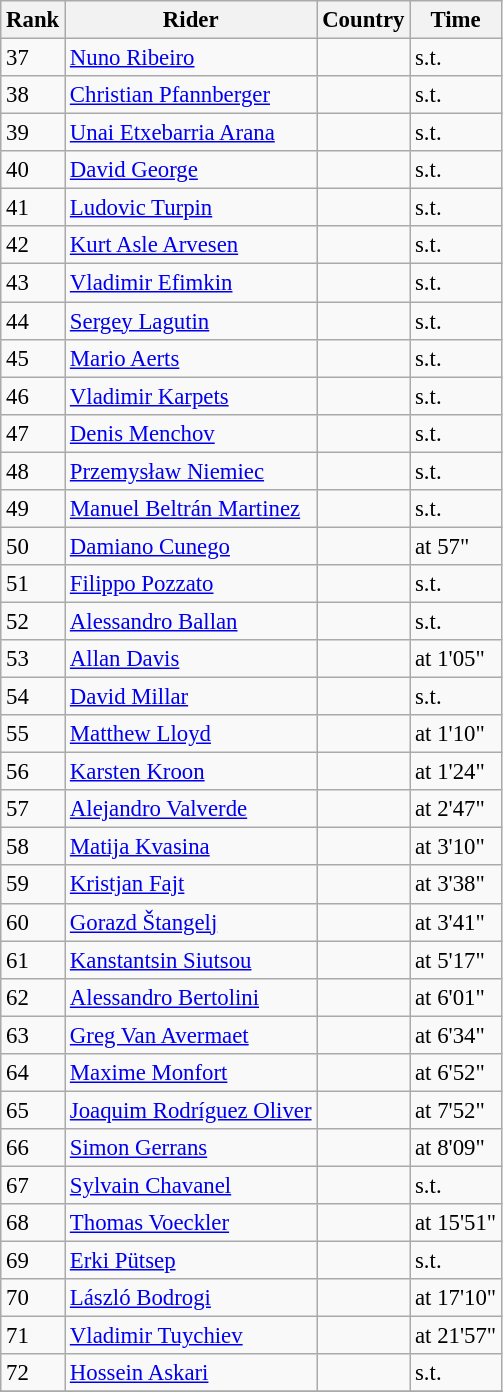<table class="wikitable" style="font-size:95%; text-align:left;">
<tr>
<th>Rank</th>
<th>Rider</th>
<th>Country</th>
<th>Time</th>
</tr>
<tr>
<td>37</td>
<td><a href='#'>Nuno Ribeiro</a></td>
<td></td>
<td>s.t.</td>
</tr>
<tr>
<td>38</td>
<td><a href='#'>Christian Pfannberger</a></td>
<td></td>
<td>s.t.</td>
</tr>
<tr>
<td>39</td>
<td><a href='#'>Unai Etxebarria Arana</a></td>
<td></td>
<td>s.t.</td>
</tr>
<tr>
<td>40</td>
<td><a href='#'>David George</a></td>
<td></td>
<td>s.t.</td>
</tr>
<tr>
<td>41</td>
<td><a href='#'>Ludovic Turpin</a></td>
<td></td>
<td>s.t.</td>
</tr>
<tr>
<td>42</td>
<td><a href='#'>Kurt Asle Arvesen</a></td>
<td></td>
<td>s.t.</td>
</tr>
<tr>
<td>43</td>
<td><a href='#'>Vladimir Efimkin</a></td>
<td></td>
<td>s.t.</td>
</tr>
<tr>
<td>44</td>
<td><a href='#'>Sergey Lagutin</a></td>
<td></td>
<td>s.t.</td>
</tr>
<tr>
<td>45</td>
<td><a href='#'>Mario Aerts</a></td>
<td></td>
<td>s.t.</td>
</tr>
<tr>
<td>46</td>
<td><a href='#'>Vladimir Karpets</a></td>
<td></td>
<td>s.t.</td>
</tr>
<tr>
<td>47</td>
<td><a href='#'>Denis Menchov</a></td>
<td></td>
<td>s.t.</td>
</tr>
<tr>
<td>48</td>
<td><a href='#'>Przemysław Niemiec</a></td>
<td></td>
<td>s.t.</td>
</tr>
<tr>
<td>49</td>
<td><a href='#'>Manuel Beltrán Martinez</a></td>
<td></td>
<td>s.t.</td>
</tr>
<tr>
<td>50</td>
<td><a href='#'>Damiano Cunego</a></td>
<td></td>
<td>at 57"</td>
</tr>
<tr>
<td>51</td>
<td><a href='#'>Filippo Pozzato</a></td>
<td></td>
<td>s.t.</td>
</tr>
<tr>
<td>52</td>
<td><a href='#'>Alessandro Ballan</a></td>
<td></td>
<td>s.t.</td>
</tr>
<tr>
<td>53</td>
<td><a href='#'>Allan Davis</a></td>
<td></td>
<td>at 1'05"</td>
</tr>
<tr>
<td>54</td>
<td><a href='#'>David Millar</a></td>
<td></td>
<td>s.t.</td>
</tr>
<tr>
<td>55</td>
<td><a href='#'>Matthew Lloyd</a></td>
<td></td>
<td>at 1'10"</td>
</tr>
<tr>
<td>56</td>
<td><a href='#'>Karsten Kroon</a></td>
<td></td>
<td>at 1'24"</td>
</tr>
<tr>
<td>57</td>
<td><a href='#'>Alejandro Valverde</a></td>
<td></td>
<td>at 2'47"</td>
</tr>
<tr>
<td>58</td>
<td><a href='#'>Matija Kvasina</a></td>
<td></td>
<td>at 3'10"</td>
</tr>
<tr>
<td>59</td>
<td><a href='#'>Kristjan Fajt</a></td>
<td></td>
<td>at 3'38"</td>
</tr>
<tr>
<td>60</td>
<td><a href='#'>Gorazd Štangelj</a></td>
<td></td>
<td>at 3'41"</td>
</tr>
<tr>
<td>61</td>
<td><a href='#'>Kanstantsin Siutsou</a></td>
<td></td>
<td>at 5'17"</td>
</tr>
<tr>
<td>62</td>
<td><a href='#'>Alessandro Bertolini</a></td>
<td></td>
<td>at 6'01"</td>
</tr>
<tr>
<td>63</td>
<td><a href='#'>Greg Van Avermaet</a></td>
<td></td>
<td>at 6'34"</td>
</tr>
<tr>
<td>64</td>
<td><a href='#'>Maxime Monfort</a></td>
<td></td>
<td>at 6'52"</td>
</tr>
<tr>
<td>65</td>
<td><a href='#'>Joaquim Rodríguez Oliver</a></td>
<td></td>
<td>at 7'52"</td>
</tr>
<tr>
<td>66</td>
<td><a href='#'>Simon Gerrans</a></td>
<td></td>
<td>at 8'09"</td>
</tr>
<tr>
<td>67</td>
<td><a href='#'>Sylvain Chavanel</a></td>
<td></td>
<td>s.t.</td>
</tr>
<tr>
<td>68</td>
<td><a href='#'>Thomas Voeckler</a></td>
<td></td>
<td>at 15'51"</td>
</tr>
<tr>
<td>69</td>
<td><a href='#'>Erki Pütsep</a></td>
<td></td>
<td>s.t.</td>
</tr>
<tr>
<td>70</td>
<td><a href='#'>László Bodrogi</a></td>
<td></td>
<td>at 17'10"</td>
</tr>
<tr>
<td>71</td>
<td><a href='#'>Vladimir Tuychiev</a></td>
<td></td>
<td>at 21'57"</td>
</tr>
<tr>
<td>72</td>
<td><a href='#'>Hossein Askari</a></td>
<td></td>
<td>s.t.</td>
</tr>
<tr>
</tr>
</table>
